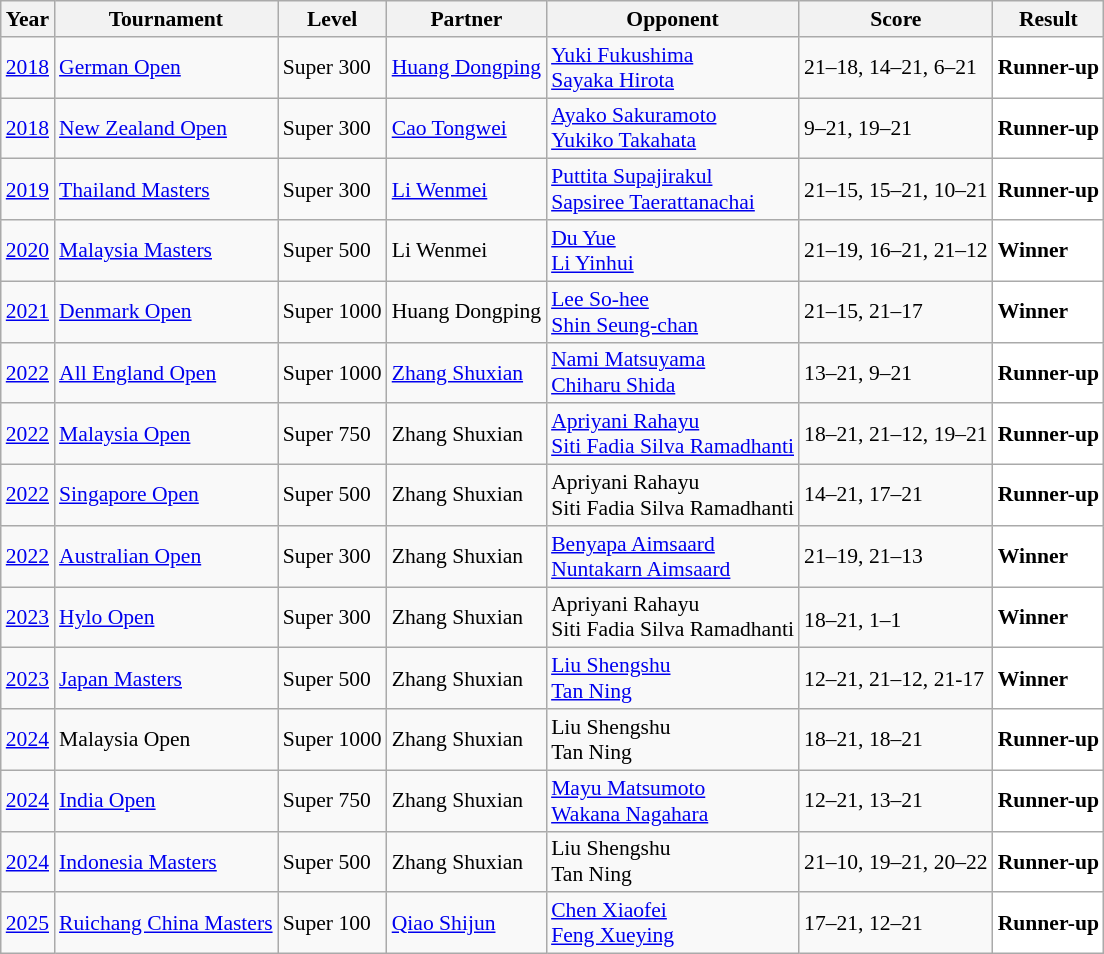<table class="sortable wikitable" style="font-size: 90%;">
<tr>
<th>Year</th>
<th>Tournament</th>
<th>Level</th>
<th>Partner</th>
<th>Opponent</th>
<th>Score</th>
<th>Result</th>
</tr>
<tr>
<td align="center"><a href='#'>2018</a></td>
<td align="left"><a href='#'>German Open</a></td>
<td align="left">Super 300</td>
<td align="left"> <a href='#'>Huang Dongping</a></td>
<td align="left"> <a href='#'>Yuki Fukushima</a><br> <a href='#'>Sayaka Hirota</a></td>
<td align="left">21–18, 14–21, 6–21</td>
<td style="text-align:left; background:white"> <strong>Runner-up</strong></td>
</tr>
<tr>
<td align="center"><a href='#'>2018</a></td>
<td align="left"><a href='#'>New Zealand Open</a></td>
<td align="left">Super 300</td>
<td align="left"> <a href='#'>Cao Tongwei</a></td>
<td align="left"> <a href='#'>Ayako Sakuramoto</a><br> <a href='#'>Yukiko Takahata</a></td>
<td align="left">9–21, 19–21</td>
<td style="text-align:left; background:white"> <strong>Runner-up</strong></td>
</tr>
<tr>
<td align="center"><a href='#'>2019</a></td>
<td align="left"><a href='#'>Thailand Masters</a></td>
<td align="left">Super 300</td>
<td align="left"> <a href='#'>Li Wenmei</a></td>
<td align="left"> <a href='#'>Puttita Supajirakul</a><br> <a href='#'>Sapsiree Taerattanachai</a></td>
<td align="left">21–15, 15–21, 10–21</td>
<td style="text-align:left; background:white"> <strong>Runner-up</strong></td>
</tr>
<tr>
<td align="center"><a href='#'>2020</a></td>
<td align="left"><a href='#'>Malaysia Masters</a></td>
<td align="left">Super 500</td>
<td align="left"> Li Wenmei</td>
<td align="left"> <a href='#'>Du Yue</a><br> <a href='#'>Li Yinhui</a></td>
<td align="left">21–19, 16–21, 21–12</td>
<td style="text-align:left; background:white"> <strong>Winner</strong></td>
</tr>
<tr>
<td align="center"><a href='#'>2021</a></td>
<td align="left"><a href='#'>Denmark Open</a></td>
<td align="left">Super 1000</td>
<td align="left"> Huang Dongping</td>
<td align="left"> <a href='#'>Lee So-hee</a><br> <a href='#'>Shin Seung-chan</a></td>
<td align="left">21–15, 21–17</td>
<td style="text-align:left; background:white"> <strong>Winner</strong></td>
</tr>
<tr>
<td align="center"><a href='#'>2022</a></td>
<td align="left"><a href='#'>All England Open</a></td>
<td align="left">Super 1000</td>
<td align="left"> <a href='#'>Zhang Shuxian</a></td>
<td align="left"> <a href='#'>Nami Matsuyama</a><br> <a href='#'>Chiharu Shida</a></td>
<td align="left">13–21, 9–21</td>
<td style="text-align:left; background:white"> <strong>Runner-up</strong></td>
</tr>
<tr>
<td align="center"><a href='#'>2022</a></td>
<td align="left"><a href='#'>Malaysia Open</a></td>
<td align="left">Super 750</td>
<td align="left"> Zhang Shuxian</td>
<td align="left"> <a href='#'>Apriyani Rahayu</a><br> <a href='#'>Siti Fadia Silva Ramadhanti</a></td>
<td align="left">18–21, 21–12, 19–21</td>
<td style="text-align:left; background:white"> <strong>Runner-up</strong></td>
</tr>
<tr>
<td align="center"><a href='#'>2022</a></td>
<td align="left"><a href='#'>Singapore Open</a></td>
<td align="left">Super 500</td>
<td align="left"> Zhang Shuxian</td>
<td align="left"> Apriyani Rahayu<br> Siti Fadia Silva Ramadhanti</td>
<td align="left">14–21, 17–21</td>
<td style="text-align:left; background:white"> <strong>Runner-up</strong></td>
</tr>
<tr>
<td align="center"><a href='#'>2022</a></td>
<td align="left"><a href='#'>Australian Open</a></td>
<td align="left">Super 300</td>
<td align="left"> Zhang Shuxian</td>
<td align="left"> <a href='#'>Benyapa Aimsaard</a><br> <a href='#'>Nuntakarn Aimsaard</a></td>
<td align="left">21–19, 21–13</td>
<td style="text-align:left; background:white"> <strong>Winner</strong></td>
</tr>
<tr>
<td align="center"><a href='#'>2023</a></td>
<td align="left"><a href='#'>Hylo Open</a></td>
<td align="left">Super 300</td>
<td align="left"> Zhang Shuxian</td>
<td align="left"> Apriyani Rahayu<br> Siti Fadia Silva Ramadhanti</td>
<td align="left">18–21, 1–1<sup></sup></td>
<td style="text-align:left; background:white"> <strong>Winner</strong></td>
</tr>
<tr>
<td align="center"><a href='#'>2023</a></td>
<td align="left"><a href='#'>Japan Masters</a></td>
<td align="left">Super 500</td>
<td align="left"> Zhang Shuxian</td>
<td align="left"> <a href='#'>Liu Shengshu</a><br> <a href='#'>Tan Ning</a></td>
<td align="left">12–21, 21–12, 21-17</td>
<td style="text-align:left; background:white"> <strong>Winner</strong></td>
</tr>
<tr>
<td align="center"><a href='#'>2024</a></td>
<td align="left">Malaysia Open</td>
<td align="left">Super 1000</td>
<td align="left"> Zhang Shuxian</td>
<td align="left"> Liu Shengshu<br> Tan Ning</td>
<td align="left">18–21, 18–21</td>
<td style="text-align:left; background:white"> <strong>Runner-up</strong></td>
</tr>
<tr>
<td align="center"><a href='#'>2024</a></td>
<td align="left"><a href='#'>India Open</a></td>
<td align="left">Super 750</td>
<td align="left"> Zhang Shuxian</td>
<td align="left"> <a href='#'>Mayu Matsumoto</a><br> <a href='#'>Wakana Nagahara</a></td>
<td align="left">12–21, 13–21</td>
<td style="text-align:left; background:white"> <strong>Runner-up</strong></td>
</tr>
<tr>
<td align="center"><a href='#'>2024</a></td>
<td align="left"><a href='#'>Indonesia Masters</a></td>
<td align="left">Super 500</td>
<td align="left"> Zhang Shuxian</td>
<td align="left"> Liu Shengshu<br> Tan Ning</td>
<td align="left">21–10, 19–21, 20–22</td>
<td style="text-align:left; background:white"> <strong>Runner-up</strong></td>
</tr>
<tr>
<td align="center"><a href='#'>2025</a></td>
<td align="left"><a href='#'>Ruichang China Masters</a></td>
<td align="left">Super 100</td>
<td align="left"> <a href='#'>Qiao Shijun</a></td>
<td align="left"> <a href='#'>Chen Xiaofei</a><br>  <a href='#'>Feng Xueying</a></td>
<td align="left">17–21, 12–21</td>
<td style="text-align:left; background: white"> <strong>Runner-up</strong></td>
</tr>
</table>
